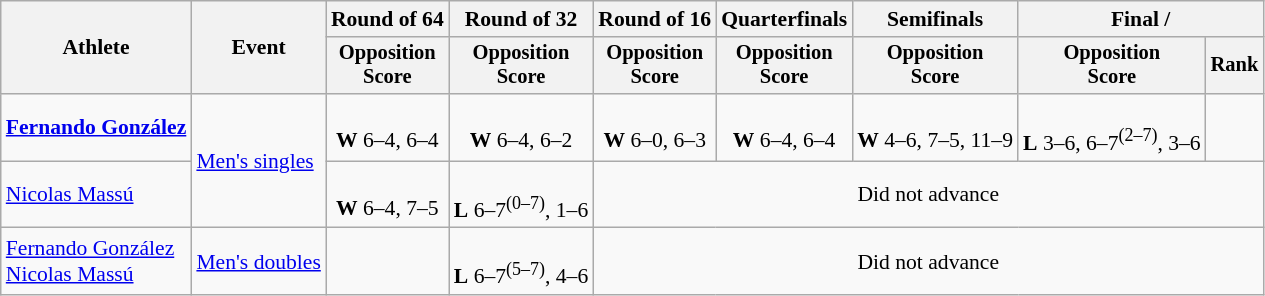<table class=wikitable style="font-size:90%">
<tr>
<th rowspan="2">Athlete</th>
<th rowspan="2">Event</th>
<th>Round of 64</th>
<th>Round of 32</th>
<th>Round of 16</th>
<th>Quarterfinals</th>
<th>Semifinals</th>
<th colspan=2>Final / </th>
</tr>
<tr style="font-size:95%">
<th>Opposition<br>Score</th>
<th>Opposition<br>Score</th>
<th>Opposition<br>Score</th>
<th>Opposition<br>Score</th>
<th>Opposition<br>Score</th>
<th>Opposition<br>Score</th>
<th>Rank</th>
</tr>
<tr align=center>
<td align=left><strong><a href='#'>Fernando González</a></strong></td>
<td align=left rowspan=2><a href='#'>Men's singles</a></td>
<td><br><strong>W</strong> 6–4, 6–4</td>
<td><br><strong>W</strong> 6–4, 6–2</td>
<td><br><strong>W</strong> 6–0, 6–3</td>
<td><br><strong>W</strong> 6–4, 6–4</td>
<td><br><strong>W</strong> 4–6, 7–5, 11–9</td>
<td><br><strong>L</strong> 3–6, 6–7<sup>(2–7)</sup>, 3–6</td>
<td></td>
</tr>
<tr align=center>
<td align=left><a href='#'>Nicolas Massú</a></td>
<td><br><strong>W</strong> 6–4, 7–5</td>
<td><br><strong>L</strong> 6–7<sup>(0–7)</sup>, 1–6</td>
<td colspan=5>Did not advance</td>
</tr>
<tr align=center>
<td align=left><a href='#'>Fernando González</a> <br><a href='#'>Nicolas Massú</a></td>
<td align=left><a href='#'>Men's doubles</a></td>
<td></td>
<td><br><strong>L</strong> 6–7<sup>(5–7)</sup>, 4–6</td>
<td colspan=5>Did not advance</td>
</tr>
</table>
